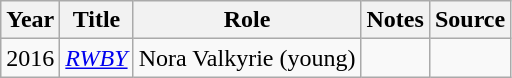<table class="wikitable sortable plainrowheaders">
<tr>
<th>Year</th>
<th>Title</th>
<th>Role</th>
<th class="unsortable">Notes</th>
<th class="unsortable">Source</th>
</tr>
<tr>
<td>2016</td>
<td><em><a href='#'>RWBY</a></em></td>
<td>Nora Valkyrie  (young)</td>
<td></td>
<td></td>
</tr>
</table>
